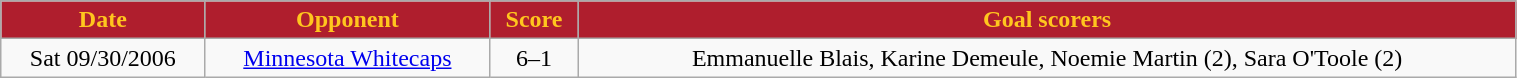<table class="wikitable" width="80%">
<tr align="center"  style=" background:#AF1E2D;color:#FFC61E;">
<td><strong>Date</strong></td>
<td><strong>Opponent</strong></td>
<td><strong>Score</strong></td>
<td><strong>Goal scorers</strong></td>
</tr>
<tr align="center" bgcolor="">
<td>Sat 09/30/2006</td>
<td><a href='#'>Minnesota Whitecaps</a></td>
<td>6–1</td>
<td>Emmanuelle Blais, Karine Demeule, Noemie Martin (2), Sara O'Toole (2)</td>
</tr>
</table>
